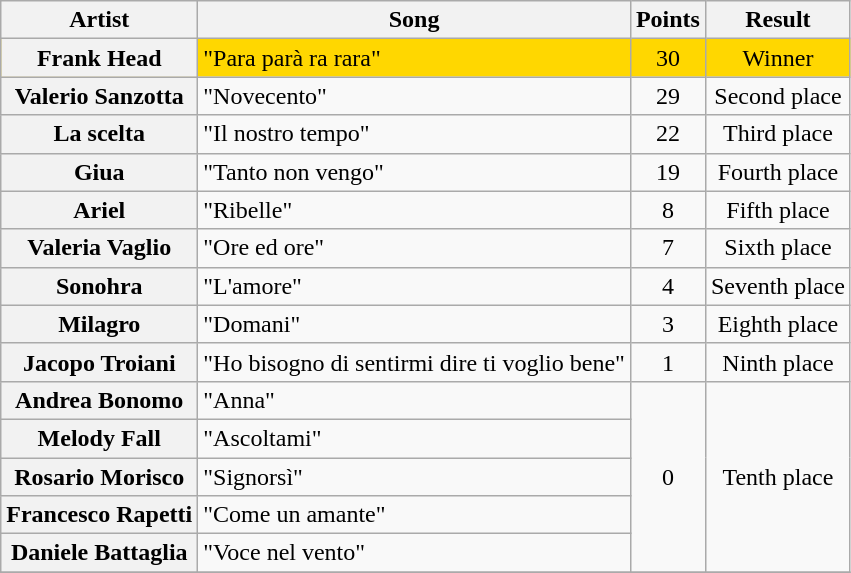<table class="wikitable plainrowheaders">
<tr>
<th scope="col">Artist</th>
<th scope="col">Song</th>
<th scope="col">Points</th>
<th scope="col">Result</th>
</tr>
<tr style="background:gold;">
<th scope="row">Frank Head</th>
<td>"Para parà ra rara"</td>
<td style="text-align:center;">30</td>
<td style="text-align:center;">Winner</td>
</tr>
<tr>
<th scope="row">Valerio Sanzotta</th>
<td>"Novecento"</td>
<td style="text-align:center;">29</td>
<td style="text-align:center;">Second place</td>
</tr>
<tr>
<th scope="row">La scelta</th>
<td>"Il nostro tempo"</td>
<td style="text-align:center;">22</td>
<td style="text-align:center;">Third place</td>
</tr>
<tr>
<th scope="row">Giua</th>
<td>"Tanto non vengo"</td>
<td style="text-align:center;">19</td>
<td style="text-align:center;">Fourth place</td>
</tr>
<tr>
<th scope="row">Ariel</th>
<td>"Ribelle"</td>
<td style="text-align:center;">8</td>
<td style="text-align:center;">Fifth place</td>
</tr>
<tr>
<th scope="row">Valeria Vaglio</th>
<td>"Ore ed ore"</td>
<td style="text-align:center;">7</td>
<td style="text-align:center;">Sixth place</td>
</tr>
<tr>
<th scope="row">Sonohra</th>
<td>"L'amore"</td>
<td style="text-align:center;">4</td>
<td style="text-align:center;">Seventh place</td>
</tr>
<tr>
<th scope="row">Milagro</th>
<td>"Domani"</td>
<td style="text-align:center;">3</td>
<td style="text-align:center;">Eighth place</td>
</tr>
<tr>
<th scope="row">Jacopo Troiani</th>
<td>"Ho bisogno di sentirmi dire ti voglio bene"</td>
<td style="text-align:center;">1</td>
<td style="text-align:center;">Ninth place</td>
</tr>
<tr>
<th scope="row">Andrea Bonomo</th>
<td>"Anna"</td>
<td style="text-align:center;" rowspan="5">0</td>
<td rowspan="5" style="text-align:center;">Tenth place</td>
</tr>
<tr>
<th scope="row">Melody Fall</th>
<td>"Ascoltami"</td>
</tr>
<tr>
<th scope="row">Rosario Morisco</th>
<td>"Signorsì"</td>
</tr>
<tr>
<th scope="row">Francesco Rapetti</th>
<td>"Come un amante"</td>
</tr>
<tr>
<th scope="row">Daniele Battaglia</th>
<td>"Voce nel vento"</td>
</tr>
<tr>
</tr>
</table>
